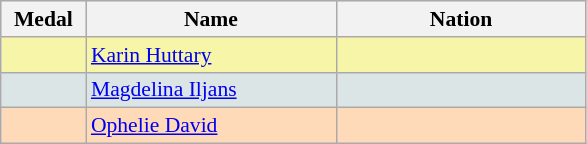<table class="wikitable" style="border:1px solid #aaa;font-size:90%;">
<tr style="background:#e4e4e4;">
<th width=50>Medal</th>
<th width=160>Name</th>
<th width=160>Nation</th>
</tr>
<tr style="background:#f7f6a8;">
<td align="center"></td>
<td><a href='#'>Karin Huttary</a></td>
<td></td>
</tr>
<tr style="background:#dce5e5;">
<td align="center"></td>
<td><a href='#'>Magdelina Iljans</a></td>
<td></td>
</tr>
<tr style="background:#ffdab9;">
<td align="center"></td>
<td><a href='#'>Ophelie David</a></td>
<td></td>
</tr>
</table>
